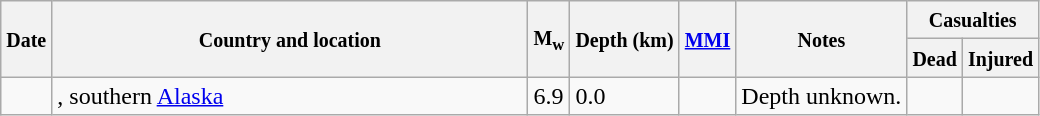<table class="wikitable sortable sort-under" style="border:1px black; margin-left:1em;">
<tr>
<th rowspan="2"><small>Date</small></th>
<th rowspan="2" style="width: 310px"><small>Country and location</small></th>
<th rowspan="2"><small>M<sub>w</sub></small></th>
<th rowspan="2"><small>Depth (km)</small></th>
<th rowspan="2"><small><a href='#'>MMI</a></small></th>
<th rowspan="2" class="unsortable"><small>Notes</small></th>
<th colspan="2"><small>Casualties</small></th>
</tr>
<tr>
<th><small>Dead</small></th>
<th><small>Injured</small></th>
</tr>
<tr>
<td></td>
<td>, southern <a href='#'>Alaska</a></td>
<td>6.9</td>
<td>0.0</td>
<td></td>
<td>Depth unknown.</td>
<td></td>
<td></td>
</tr>
</table>
